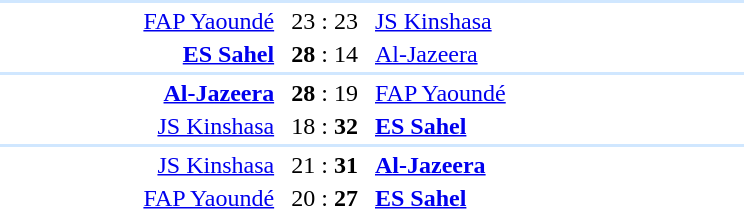<table style="text-align:center" width=500>
<tr>
<th width=30%></th>
<th width=10%></th>
<th width=30%></th>
<th width=10%></th>
</tr>
<tr align="left" bgcolor=#D0E7FF>
<td colspan=4></td>
</tr>
<tr>
<td align="right"><a href='#'>FAP Yaoundé</a> </td>
<td>23 : 23</td>
<td align=left> <a href='#'>JS Kinshasa</a></td>
</tr>
<tr>
<td align="right"><strong><a href='#'>ES Sahel</a></strong> </td>
<td><strong>28</strong> : 14</td>
<td align=left> <a href='#'>Al-Jazeera</a></td>
</tr>
<tr align="left" bgcolor=#D0E7FF>
<td colspan=4></td>
</tr>
<tr>
<td align="right"><strong><a href='#'>Al-Jazeera</a></strong> </td>
<td><strong>28</strong> : 19</td>
<td align=left> <a href='#'>FAP Yaoundé</a></td>
</tr>
<tr>
<td align="right"><a href='#'>JS Kinshasa</a> </td>
<td>18 : <strong>32</strong></td>
<td align=left> <strong><a href='#'>ES Sahel</a></strong></td>
</tr>
<tr align="left" bgcolor=#D0E7FF>
<td colspan=4></td>
</tr>
<tr>
<td align="right"><a href='#'>JS Kinshasa</a> </td>
<td>21 : <strong>31</strong></td>
<td align=left> <strong><a href='#'>Al-Jazeera</a></strong></td>
</tr>
<tr>
<td align="right"><a href='#'>FAP Yaoundé</a> </td>
<td>20 : <strong>27</strong></td>
<td align=left> <strong><a href='#'>ES Sahel</a></strong></td>
</tr>
</table>
